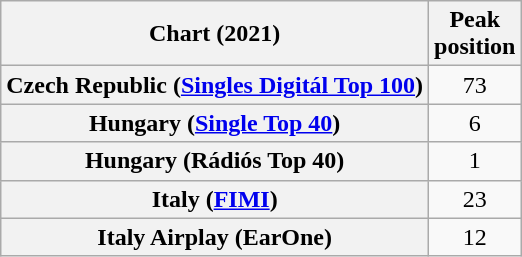<table class="wikitable sortable plainrowheaders" style="text-align:center">
<tr>
<th scope="col">Chart (2021)</th>
<th scope="col">Peak<br>position</th>
</tr>
<tr>
<th scope="row">Czech Republic (<a href='#'>Singles Digitál Top 100</a>)</th>
<td>73</td>
</tr>
<tr>
<th scope="row">Hungary (<a href='#'>Single Top 40</a>)</th>
<td>6</td>
</tr>
<tr>
<th scope="row">Hungary (Rádiós Top 40)</th>
<td>1</td>
</tr>
<tr>
<th scope="row">Italy (<a href='#'>FIMI</a>)</th>
<td>23</td>
</tr>
<tr>
<th scope="row">Italy Airplay (EarOne)</th>
<td>12</td>
</tr>
</table>
